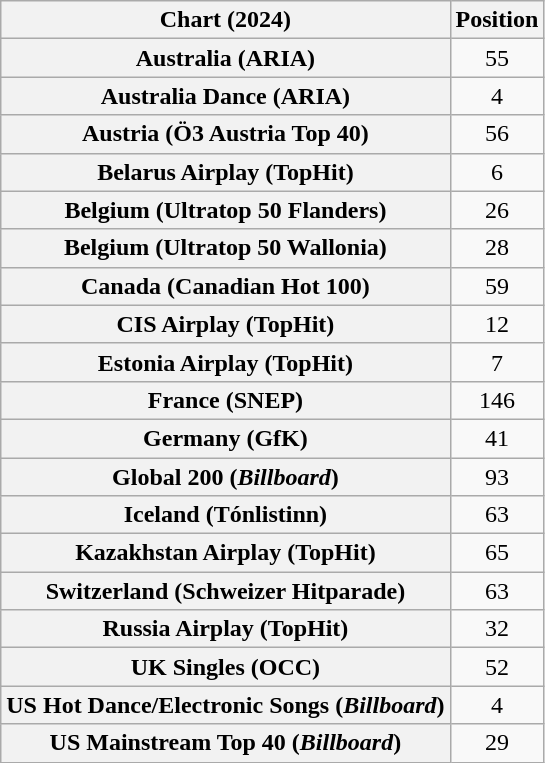<table class="wikitable sortable plainrowheaders" style="text-align:center">
<tr>
<th scope="col">Chart (2024)</th>
<th scope="col">Position</th>
</tr>
<tr>
<th scope="row">Australia (ARIA)</th>
<td>55</td>
</tr>
<tr>
<th scope="row">Australia Dance (ARIA)</th>
<td>4</td>
</tr>
<tr>
<th scope="row">Austria (Ö3 Austria Top 40)</th>
<td>56</td>
</tr>
<tr>
<th scope="row">Belarus Airplay (TopHit)</th>
<td>6</td>
</tr>
<tr>
<th scope="row">Belgium (Ultratop 50 Flanders)</th>
<td>26</td>
</tr>
<tr>
<th scope="row">Belgium (Ultratop 50 Wallonia)</th>
<td>28</td>
</tr>
<tr>
<th scope="row">Canada (Canadian Hot 100)</th>
<td>59</td>
</tr>
<tr>
<th scope="row">CIS Airplay (TopHit)</th>
<td>12</td>
</tr>
<tr>
<th scope="row">Estonia Airplay (TopHit)</th>
<td>7</td>
</tr>
<tr>
<th scope="row">France (SNEP)</th>
<td>146</td>
</tr>
<tr>
<th scope="row">Germany (GfK)</th>
<td>41</td>
</tr>
<tr>
<th scope="row">Global 200 (<em>Billboard</em>)</th>
<td>93</td>
</tr>
<tr>
<th scope="row">Iceland (Tónlistinn)</th>
<td>63</td>
</tr>
<tr>
<th scope="row">Kazakhstan Airplay (TopHit)</th>
<td>65</td>
</tr>
<tr>
<th scope="row">Switzerland (Schweizer Hitparade)</th>
<td>63</td>
</tr>
<tr>
<th scope="row">Russia Airplay (TopHit)</th>
<td>32</td>
</tr>
<tr>
<th scope="row">UK Singles (OCC)</th>
<td>52</td>
</tr>
<tr>
<th scope="row">US Hot Dance/Electronic Songs (<em>Billboard</em>)</th>
<td>4</td>
</tr>
<tr>
<th scope="row">US Mainstream Top 40 (<em>Billboard</em>)</th>
<td>29</td>
</tr>
</table>
